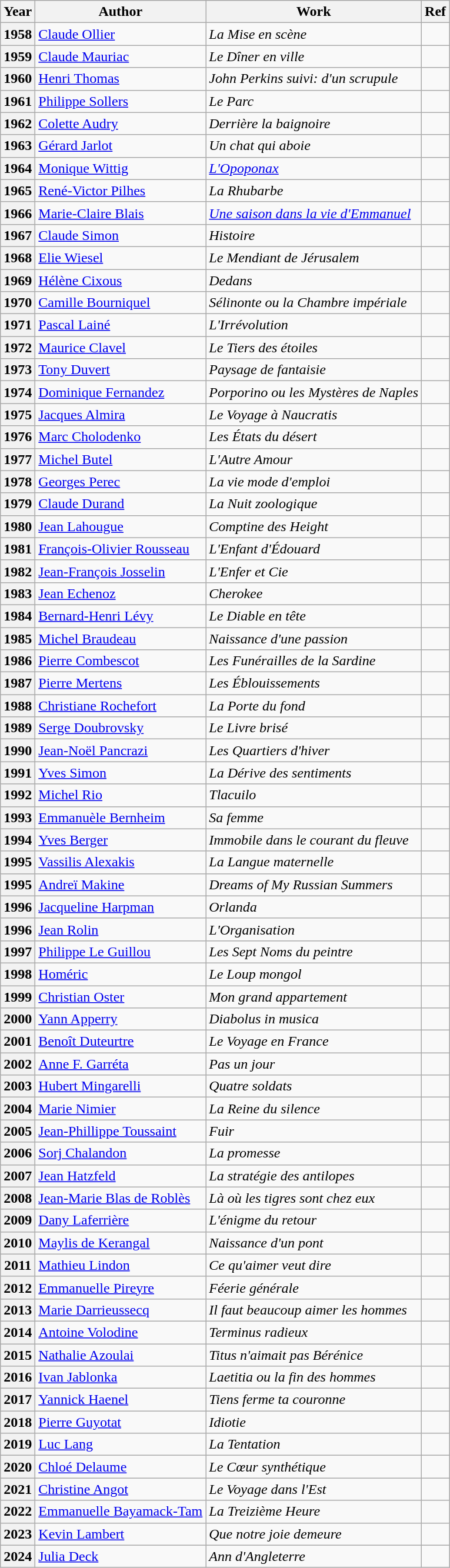<table class="wikitable">
<tr>
<th>Year</th>
<th>Author</th>
<th>Work</th>
<th>Ref</th>
</tr>
<tr>
<th>1958</th>
<td><a href='#'>Claude Ollier</a></td>
<td><em>La Mise en scène</em></td>
<td></td>
</tr>
<tr>
<th>1959</th>
<td><a href='#'>Claude Mauriac</a></td>
<td><em>Le Dîner en ville</em></td>
<td></td>
</tr>
<tr>
<th>1960</th>
<td><a href='#'>Henri Thomas</a></td>
<td><em>John Perkins suivi: d'un scrupule</em></td>
<td></td>
</tr>
<tr>
<th>1961</th>
<td><a href='#'>Philippe Sollers</a></td>
<td><em>Le Parc</em></td>
<td></td>
</tr>
<tr>
<th>1962</th>
<td><a href='#'>Colette Audry</a></td>
<td><em>Derrière la baignoire</em></td>
<td></td>
</tr>
<tr>
<th>1963</th>
<td><a href='#'>Gérard Jarlot</a></td>
<td><em>Un chat qui aboie</em></td>
<td></td>
</tr>
<tr>
<th>1964</th>
<td><a href='#'>Monique Wittig</a></td>
<td><em><a href='#'>L'Opoponax</a></em></td>
<td></td>
</tr>
<tr>
<th>1965</th>
<td><a href='#'>René-Victor Pilhes</a></td>
<td><em>La Rhubarbe</em></td>
<td></td>
</tr>
<tr>
<th>1966</th>
<td><a href='#'>Marie-Claire Blais</a></td>
<td><em><a href='#'>Une saison dans la vie d'Emmanuel</a></em></td>
<td></td>
</tr>
<tr>
<th>1967</th>
<td><a href='#'>Claude Simon</a></td>
<td><em>Histoire</em></td>
<td></td>
</tr>
<tr>
<th>1968</th>
<td><a href='#'>Elie Wiesel</a></td>
<td><em>Le Mendiant de Jérusalem</em></td>
<td></td>
</tr>
<tr>
<th>1969</th>
<td><a href='#'>Hélène Cixous</a></td>
<td><em>Dedans</em></td>
<td></td>
</tr>
<tr>
<th>1970</th>
<td><a href='#'>Camille Bourniquel</a></td>
<td><em>Sélinonte ou la Chambre impériale</em></td>
<td></td>
</tr>
<tr>
<th>1971</th>
<td><a href='#'>Pascal Lainé</a></td>
<td><em>L'Irrévolution</em></td>
<td></td>
</tr>
<tr>
<th>1972</th>
<td><a href='#'>Maurice Clavel</a></td>
<td><em>Le Tiers des étoiles</em></td>
<td></td>
</tr>
<tr>
<th>1973</th>
<td><a href='#'>Tony Duvert</a></td>
<td><em>Paysage de fantaisie</em></td>
<td></td>
</tr>
<tr>
<th>1974</th>
<td><a href='#'>Dominique Fernandez</a></td>
<td><em>Porporino ou les Mystères de Naples</em></td>
<td></td>
</tr>
<tr>
<th>1975</th>
<td><a href='#'>Jacques Almira</a></td>
<td><em>Le Voyage à Naucratis</em></td>
<td></td>
</tr>
<tr>
<th>1976</th>
<td><a href='#'>Marc Cholodenko</a></td>
<td><em>Les États du désert</em></td>
<td></td>
</tr>
<tr>
<th>1977</th>
<td><a href='#'>Michel Butel</a></td>
<td><em>L'Autre Amour</em></td>
<td></td>
</tr>
<tr>
<th>1978</th>
<td><a href='#'>Georges Perec</a></td>
<td><em>La vie mode d'emploi</em></td>
<td></td>
</tr>
<tr>
<th>1979</th>
<td><a href='#'>Claude Durand</a></td>
<td><em>La Nuit zoologique</em></td>
<td></td>
</tr>
<tr>
<th>1980</th>
<td><a href='#'>Jean Lahougue</a></td>
<td><em>Comptine des Height</em></td>
<td></td>
</tr>
<tr>
<th>1981</th>
<td><a href='#'>François-Olivier Rousseau</a></td>
<td><em>L'Enfant d'Édouard</em></td>
<td></td>
</tr>
<tr>
<th>1982</th>
<td><a href='#'>Jean-François Josselin</a></td>
<td><em>L'Enfer et Cie</em></td>
<td></td>
</tr>
<tr>
<th>1983</th>
<td><a href='#'>Jean Echenoz</a></td>
<td><em>Cherokee</em></td>
<td></td>
</tr>
<tr>
<th>1984</th>
<td><a href='#'>Bernard-Henri Lévy</a></td>
<td><em>Le Diable en tête</em></td>
<td></td>
</tr>
<tr>
<th>1985</th>
<td><a href='#'>Michel Braudeau</a></td>
<td><em>Naissance d'une passion</em></td>
<td></td>
</tr>
<tr>
<th>1986</th>
<td><a href='#'>Pierre Combescot</a></td>
<td><em>Les Funérailles de la Sardine</em></td>
<td></td>
</tr>
<tr>
<th>1987</th>
<td><a href='#'>Pierre Mertens</a></td>
<td><em>Les Éblouissements</em></td>
<td></td>
</tr>
<tr>
<th>1988</th>
<td><a href='#'>Christiane Rochefort</a></td>
<td><em>La Porte du fond</em></td>
<td></td>
</tr>
<tr>
<th>1989</th>
<td><a href='#'>Serge Doubrovsky</a></td>
<td><em>Le Livre brisé</em></td>
<td></td>
</tr>
<tr>
<th>1990</th>
<td><a href='#'>Jean-Noël Pancrazi</a></td>
<td><em>Les Quartiers d'hiver</em></td>
<td></td>
</tr>
<tr>
<th>1991</th>
<td><a href='#'>Yves Simon</a></td>
<td><em>La Dérive des sentiments</em></td>
<td></td>
</tr>
<tr>
<th>1992</th>
<td><a href='#'>Michel Rio</a></td>
<td><em>Tlacuilo</em></td>
<td></td>
</tr>
<tr>
<th>1993</th>
<td><a href='#'>Emmanuèle Bernheim</a></td>
<td><em>Sa femme</em></td>
<td></td>
</tr>
<tr>
<th>1994</th>
<td><a href='#'>Yves Berger</a></td>
<td><em>Immobile dans le courant du fleuve</em></td>
<td></td>
</tr>
<tr>
<th>1995</th>
<td><a href='#'>Vassilis Alexakis</a></td>
<td><em>La Langue maternelle</em></td>
<td></td>
</tr>
<tr>
<th>1995</th>
<td><a href='#'>Andreï Makine</a></td>
<td><em>Dreams of My Russian Summers</em></td>
<td></td>
</tr>
<tr>
<th>1996</th>
<td><a href='#'>Jacqueline Harpman</a></td>
<td><em>Orlanda</em></td>
<td></td>
</tr>
<tr>
<th>1996</th>
<td><a href='#'>Jean Rolin</a></td>
<td><em>L'Organisation</em></td>
<td></td>
</tr>
<tr>
<th>1997</th>
<td><a href='#'>Philippe Le Guillou</a></td>
<td><em>Les Sept Noms du peintre</em></td>
<td></td>
</tr>
<tr>
<th>1998</th>
<td><a href='#'>Homéric</a></td>
<td><em>Le Loup mongol</em></td>
<td></td>
</tr>
<tr>
<th>1999</th>
<td><a href='#'>Christian Oster</a></td>
<td><em>Mon grand appartement</em></td>
<td></td>
</tr>
<tr>
<th>2000</th>
<td><a href='#'>Yann Apperry</a></td>
<td><em>Diabolus in musica</em></td>
<td></td>
</tr>
<tr>
<th>2001</th>
<td><a href='#'>Benoît Duteurtre</a></td>
<td><em>Le Voyage en France</em></td>
<td></td>
</tr>
<tr>
<th>2002</th>
<td><a href='#'>Anne F. Garréta</a></td>
<td><em>Pas un jour</em></td>
<td></td>
</tr>
<tr>
<th>2003</th>
<td><a href='#'>Hubert Mingarelli</a></td>
<td><em>Quatre soldats</em></td>
<td></td>
</tr>
<tr>
<th>2004</th>
<td><a href='#'>Marie Nimier</a></td>
<td><em>La Reine du silence</em></td>
<td></td>
</tr>
<tr>
<th>2005</th>
<td><a href='#'>Jean-Phillippe Toussaint</a></td>
<td><em>Fuir</em></td>
<td></td>
</tr>
<tr>
<th>2006</th>
<td><a href='#'>Sorj Chalandon</a></td>
<td><em>La promesse</em></td>
<td></td>
</tr>
<tr>
<th>2007</th>
<td><a href='#'>Jean Hatzfeld</a></td>
<td><em>La stratégie des antilopes</em></td>
<td></td>
</tr>
<tr>
<th>2008</th>
<td><a href='#'>Jean-Marie Blas de Roblès</a></td>
<td><em>Là où les tigres sont chez eux</em></td>
<td></td>
</tr>
<tr>
<th>2009</th>
<td><a href='#'>Dany Laferrière</a></td>
<td><em>L'énigme du retour</em></td>
<td></td>
</tr>
<tr>
<th>2010</th>
<td><a href='#'>Maylis de Kerangal</a></td>
<td><em>Naissance d'un pont</em></td>
<td></td>
</tr>
<tr>
<th>2011</th>
<td><a href='#'>Mathieu Lindon</a></td>
<td><em>Ce qu'aimer veut dire</em></td>
<td></td>
</tr>
<tr>
<th>2012</th>
<td><a href='#'>Emmanuelle Pireyre</a></td>
<td><em>Féerie générale</em></td>
<td></td>
</tr>
<tr>
<th>2013</th>
<td><a href='#'>Marie Darrieussecq</a></td>
<td><em>Il faut beaucoup aimer les hommes</em></td>
<td></td>
</tr>
<tr>
<th>2014</th>
<td><a href='#'>Antoine Volodine</a></td>
<td><em>Terminus radieux</em></td>
<td></td>
</tr>
<tr>
<th>2015</th>
<td><a href='#'>Nathalie Azoulai</a></td>
<td><em>Titus n'aimait pas Bérénice</em></td>
<td></td>
</tr>
<tr>
<th>2016</th>
<td><a href='#'>Ivan Jablonka</a></td>
<td><em>Laetitia ou la fin des hommes</em></td>
<td></td>
</tr>
<tr>
<th>2017</th>
<td><a href='#'>Yannick Haenel</a></td>
<td><em>Tiens ferme ta couronne</em></td>
<td></td>
</tr>
<tr>
<th>2018</th>
<td><a href='#'>Pierre Guyotat</a></td>
<td><em>Idiotie</em></td>
<td></td>
</tr>
<tr>
<th>2019</th>
<td><a href='#'>Luc Lang</a></td>
<td><em>La Tentation</em></td>
<td></td>
</tr>
<tr>
<th>2020</th>
<td><a href='#'>Chloé Delaume</a></td>
<td><em>Le Cœur synthétique</em></td>
<td></td>
</tr>
<tr>
<th>2021</th>
<td><a href='#'>Christine Angot</a></td>
<td><em>Le Voyage dans l'Est</em></td>
<td></td>
</tr>
<tr>
<th>2022</th>
<td><a href='#'>Emmanuelle Bayamack-Tam</a></td>
<td><em>La Treizième Heure</em></td>
<td></td>
</tr>
<tr>
<th>2023</th>
<td><a href='#'>Kevin Lambert</a></td>
<td><em>Que notre joie demeure</em></td>
<td></td>
</tr>
<tr>
<th>2024</th>
<td><a href='#'>Julia Deck</a></td>
<td><em>Ann d'Angleterre</em></td>
<td></td>
</tr>
</table>
